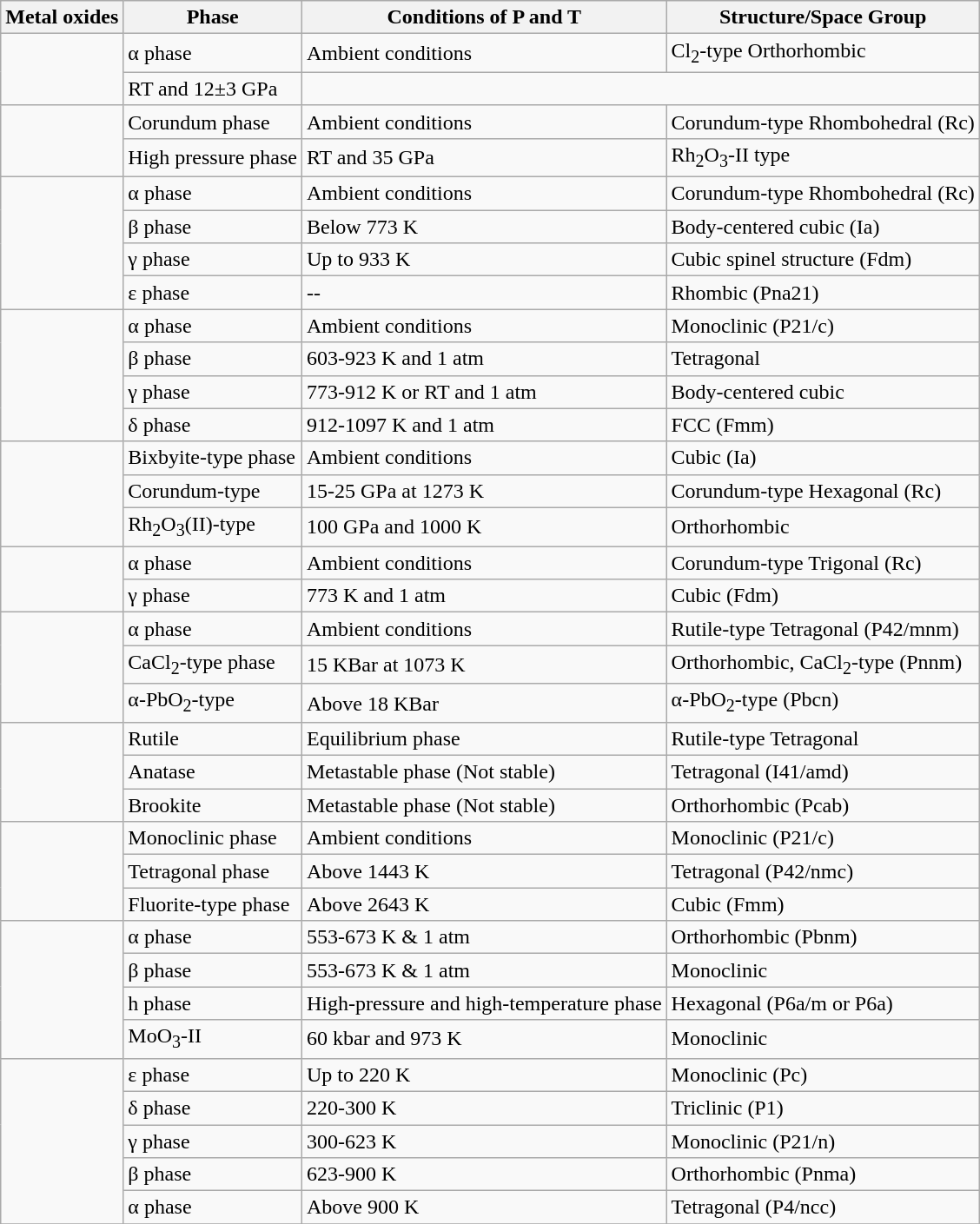<table class="wikitable">
<tr>
<th>Metal oxides</th>
<th>Phase</th>
<th>Conditions of P and T</th>
<th>Structure/Space Group</th>
</tr>
<tr>
<td rowspan="2"></td>
<td>α phase</td>
<td>Ambient conditions</td>
<td>Cl<sub>2</sub>-type Orthorhombic</td>
</tr>
<tr>
<td>RT and 12±3 GPa</td>
</tr>
<tr>
<td rowspan="2"></td>
<td>Corundum phase</td>
<td>Ambient conditions</td>
<td>Corundum-type Rhombohedral (Rc)</td>
</tr>
<tr>
<td>High pressure phase</td>
<td>RT and 35 GPa</td>
<td>Rh<sub>2</sub>O<sub>3</sub>-II type</td>
</tr>
<tr>
<td rowspan="4"></td>
<td>α phase</td>
<td>Ambient conditions</td>
<td>Corundum-type Rhombohedral (Rc)</td>
</tr>
<tr>
<td>β phase</td>
<td>Below 773 K</td>
<td>Body-centered cubic (Ia)</td>
</tr>
<tr>
<td>γ phase</td>
<td>Up to 933 K</td>
<td>Cubic spinel structure (Fdm)</td>
</tr>
<tr>
<td>ε phase</td>
<td>--</td>
<td>Rhombic (Pna21)</td>
</tr>
<tr>
<td rowspan="4"></td>
<td>α phase</td>
<td>Ambient conditions</td>
<td>Monoclinic (P21/c)</td>
</tr>
<tr>
<td>β phase</td>
<td>603-923 K and 1 atm</td>
<td>Tetragonal</td>
</tr>
<tr>
<td>γ phase</td>
<td>773-912 K or RT and 1 atm</td>
<td>Body-centered cubic</td>
</tr>
<tr>
<td>δ phase</td>
<td>912-1097 K and 1 atm</td>
<td>FCC (Fmm)</td>
</tr>
<tr>
<td rowspan="3"></td>
<td>Bixbyite-type phase</td>
<td>Ambient conditions</td>
<td>Cubic (Ia)</td>
</tr>
<tr>
<td>Corundum-type</td>
<td>15-25 GPa at 1273 K</td>
<td>Corundum-type Hexagonal (Rc)</td>
</tr>
<tr>
<td>Rh<sub>2</sub>O<sub>3</sub>(II)-type</td>
<td>100 GPa and 1000 K</td>
<td>Orthorhombic</td>
</tr>
<tr>
<td rowspan="2"></td>
<td>α phase</td>
<td>Ambient conditions</td>
<td>Corundum-type Trigonal (Rc)</td>
</tr>
<tr>
<td>γ phase</td>
<td>773 K and 1 atm</td>
<td>Cubic (Fdm)</td>
</tr>
<tr>
<td rowspan="3"></td>
<td>α phase</td>
<td>Ambient conditions</td>
<td>Rutile-type Tetragonal (P42/mnm)</td>
</tr>
<tr>
<td>CaCl<sub>2</sub>-type phase</td>
<td>15 KBar at 1073 K</td>
<td>Orthorhombic, CaCl<sub>2</sub>-type (Pnnm)</td>
</tr>
<tr>
<td>α-PbO<sub>2</sub>-type</td>
<td>Above 18 KBar</td>
<td>α-PbO<sub>2</sub>-type (Pbcn)</td>
</tr>
<tr>
<td rowspan="3"></td>
<td>Rutile</td>
<td>Equilibrium phase</td>
<td>Rutile-type Tetragonal</td>
</tr>
<tr>
<td>Anatase</td>
<td>Metastable phase (Not stable)</td>
<td>Tetragonal (I41/amd)</td>
</tr>
<tr>
<td>Brookite</td>
<td>Metastable phase (Not stable)</td>
<td>Orthorhombic (Pcab)</td>
</tr>
<tr>
<td rowspan="3"></td>
<td>Monoclinic phase</td>
<td>Ambient conditions</td>
<td>Monoclinic (P21/c)</td>
</tr>
<tr>
<td>Tetragonal phase</td>
<td>Above 1443 K</td>
<td>Tetragonal (P42/nmc)</td>
</tr>
<tr>
<td>Fluorite-type phase</td>
<td>Above 2643 K</td>
<td>Cubic (Fmm)</td>
</tr>
<tr>
<td rowspan="4"></td>
<td>α phase</td>
<td>553-673 K & 1 atm</td>
<td>Orthorhombic (Pbnm)</td>
</tr>
<tr>
<td>β phase</td>
<td>553-673 K & 1 atm</td>
<td>Monoclinic</td>
</tr>
<tr>
<td>h phase</td>
<td>High-pressure and high-temperature phase</td>
<td>Hexagonal (P6a/m or P6a)</td>
</tr>
<tr>
<td>MoO<sub>3</sub>-II</td>
<td>60 kbar and 973 K</td>
<td>Monoclinic</td>
</tr>
<tr>
<td rowspan="5"></td>
<td>ε phase</td>
<td>Up to 220 K</td>
<td>Monoclinic (Pc)</td>
</tr>
<tr>
<td>δ phase</td>
<td>220-300 K</td>
<td>Triclinic (P1)</td>
</tr>
<tr>
<td>γ phase</td>
<td>300-623 K</td>
<td>Monoclinic (P21/n)</td>
</tr>
<tr>
<td>β phase</td>
<td>623-900 K</td>
<td>Orthorhombic (Pnma)</td>
</tr>
<tr>
<td>α phase</td>
<td>Above 900 K</td>
<td>Tetragonal (P4/ncc)</td>
</tr>
<tr>
</tr>
</table>
